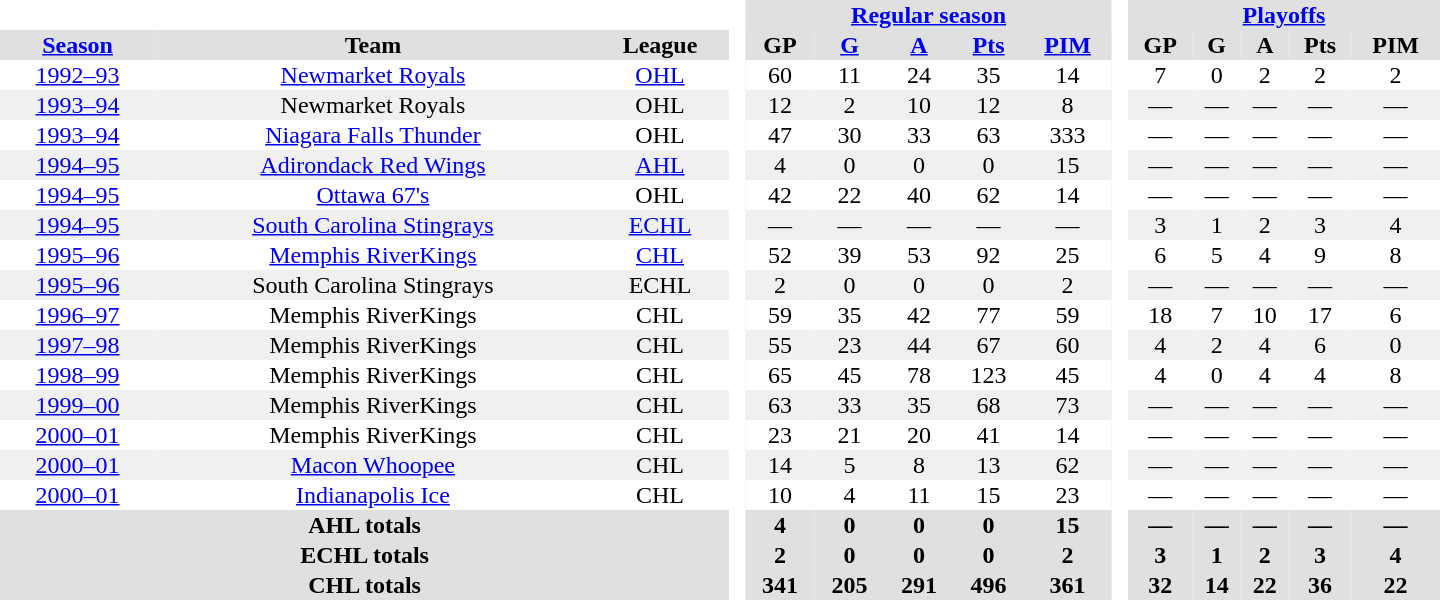<table border="0" cellpadding="1" cellspacing="0" style="text-align:center; width:60em">
<tr bgcolor="#e0e0e0">
<th colspan="3" bgcolor="#ffffff"> </th>
<th rowspan="99" bgcolor="#ffffff"> </th>
<th colspan="5"><a href='#'>Regular season</a></th>
<th rowspan="99" bgcolor="#ffffff"> </th>
<th colspan="5"><a href='#'>Playoffs</a></th>
</tr>
<tr bgcolor="#e0e0e0">
<th><a href='#'>Season</a></th>
<th>Team</th>
<th>League</th>
<th>GP</th>
<th><a href='#'>G</a></th>
<th><a href='#'>A</a></th>
<th><a href='#'>Pts</a></th>
<th><a href='#'>PIM</a></th>
<th>GP</th>
<th>G</th>
<th>A</th>
<th>Pts</th>
<th>PIM</th>
</tr>
<tr>
<td><a href='#'>1992–93</a></td>
<td><a href='#'>Newmarket Royals</a></td>
<td><a href='#'>OHL</a></td>
<td>60</td>
<td>11</td>
<td>24</td>
<td>35</td>
<td>14</td>
<td>7</td>
<td>0</td>
<td>2</td>
<td>2</td>
<td>2</td>
</tr>
<tr bgcolor="#f0f0f0">
<td><a href='#'>1993–94</a></td>
<td>Newmarket Royals</td>
<td>OHL</td>
<td>12</td>
<td>2</td>
<td>10</td>
<td>12</td>
<td>8</td>
<td>—</td>
<td>—</td>
<td>—</td>
<td>—</td>
<td>—</td>
</tr>
<tr>
<td><a href='#'>1993–94</a></td>
<td><a href='#'>Niagara Falls Thunder</a></td>
<td>OHL</td>
<td>47</td>
<td>30</td>
<td>33</td>
<td>63</td>
<td>333</td>
<td>—</td>
<td>—</td>
<td>—</td>
<td>—</td>
<td>—</td>
</tr>
<tr bgcolor="#f0f0f0">
<td><a href='#'>1994–95</a></td>
<td><a href='#'>Adirondack Red Wings</a></td>
<td><a href='#'>AHL</a></td>
<td>4</td>
<td>0</td>
<td>0</td>
<td>0</td>
<td>15</td>
<td>—</td>
<td>—</td>
<td>—</td>
<td>—</td>
<td>—</td>
</tr>
<tr>
<td><a href='#'>1994–95</a></td>
<td><a href='#'>Ottawa 67's</a></td>
<td>OHL</td>
<td>42</td>
<td>22</td>
<td>40</td>
<td>62</td>
<td>14</td>
<td>—</td>
<td>—</td>
<td>—</td>
<td>—</td>
<td>—</td>
</tr>
<tr bgcolor="#f0f0f0">
<td><a href='#'>1994–95</a></td>
<td><a href='#'>South Carolina Stingrays</a></td>
<td><a href='#'>ECHL</a></td>
<td>—</td>
<td>—</td>
<td>—</td>
<td>—</td>
<td>—</td>
<td>3</td>
<td>1</td>
<td>2</td>
<td>3</td>
<td>4</td>
</tr>
<tr>
<td><a href='#'>1995–96</a></td>
<td><a href='#'>Memphis RiverKings</a></td>
<td><a href='#'>CHL</a></td>
<td>52</td>
<td>39</td>
<td>53</td>
<td>92</td>
<td>25</td>
<td>6</td>
<td>5</td>
<td>4</td>
<td>9</td>
<td>8</td>
</tr>
<tr bgcolor="#f0f0f0">
<td><a href='#'>1995–96</a></td>
<td>South Carolina Stingrays</td>
<td>ECHL</td>
<td>2</td>
<td>0</td>
<td>0</td>
<td>0</td>
<td>2</td>
<td>—</td>
<td>—</td>
<td>—</td>
<td>—</td>
<td>—</td>
</tr>
<tr>
<td><a href='#'>1996–97</a></td>
<td>Memphis RiverKings</td>
<td>CHL</td>
<td>59</td>
<td>35</td>
<td>42</td>
<td>77</td>
<td>59</td>
<td>18</td>
<td>7</td>
<td>10</td>
<td>17</td>
<td>6</td>
</tr>
<tr bgcolor="#f0f0f0">
<td><a href='#'>1997–98</a></td>
<td>Memphis RiverKings</td>
<td>CHL</td>
<td>55</td>
<td>23</td>
<td>44</td>
<td>67</td>
<td>60</td>
<td>4</td>
<td>2</td>
<td>4</td>
<td>6</td>
<td>0</td>
</tr>
<tr>
<td><a href='#'>1998–99</a></td>
<td>Memphis RiverKings</td>
<td>CHL</td>
<td>65</td>
<td>45</td>
<td>78</td>
<td>123</td>
<td>45</td>
<td>4</td>
<td>0</td>
<td>4</td>
<td>4</td>
<td>8</td>
</tr>
<tr bgcolor="#f0f0f0">
<td><a href='#'>1999–00</a></td>
<td>Memphis RiverKings</td>
<td>CHL</td>
<td>63</td>
<td>33</td>
<td>35</td>
<td>68</td>
<td>73</td>
<td>—</td>
<td>—</td>
<td>—</td>
<td>—</td>
<td>—</td>
</tr>
<tr>
<td><a href='#'>2000–01</a></td>
<td>Memphis RiverKings</td>
<td>CHL</td>
<td>23</td>
<td>21</td>
<td>20</td>
<td>41</td>
<td>14</td>
<td>—</td>
<td>—</td>
<td>—</td>
<td>—</td>
<td>—</td>
</tr>
<tr bgcolor="#f0f0f0">
<td><a href='#'>2000–01</a></td>
<td><a href='#'>Macon Whoopee</a></td>
<td>CHL</td>
<td>14</td>
<td>5</td>
<td>8</td>
<td>13</td>
<td>62</td>
<td>—</td>
<td>—</td>
<td>—</td>
<td>—</td>
<td>—</td>
</tr>
<tr>
<td><a href='#'>2000–01</a></td>
<td><a href='#'>Indianapolis Ice</a></td>
<td>CHL</td>
<td>10</td>
<td>4</td>
<td>11</td>
<td>15</td>
<td>23</td>
<td>—</td>
<td>—</td>
<td>—</td>
<td>—</td>
<td>—</td>
</tr>
<tr>
</tr>
<tr ALIGN="center" bgcolor="#e0e0e0">
<th colspan="3">AHL totals</th>
<th ALIGN="center">4</th>
<th ALIGN="center">0</th>
<th ALIGN="center">0</th>
<th ALIGN="center">0</th>
<th ALIGN="center">15</th>
<th ALIGN="center">—</th>
<th ALIGN="center">—</th>
<th ALIGN="center">—</th>
<th ALIGN="center">—</th>
<th ALIGN="center">—</th>
</tr>
<tr>
</tr>
<tr ALIGN="center" bgcolor="#e0e0e0">
<th colspan="3">ECHL totals</th>
<th ALIGN="center">2</th>
<th ALIGN="center">0</th>
<th ALIGN="center">0</th>
<th ALIGN="center">0</th>
<th ALIGN="center">2</th>
<th ALIGN="center">3</th>
<th ALIGN="center">1</th>
<th ALIGN="center">2</th>
<th ALIGN="center">3</th>
<th ALIGN="center">4</th>
</tr>
<tr>
</tr>
<tr ALIGN="center" bgcolor="#e0e0e0">
<th colspan="3">CHL totals</th>
<th ALIGN="center">341</th>
<th ALIGN="center">205</th>
<th ALIGN="center">291</th>
<th ALIGN="center">496</th>
<th ALIGN="center">361</th>
<th ALIGN="center">32</th>
<th ALIGN="center">14</th>
<th ALIGN="center">22</th>
<th ALIGN="center">36</th>
<th ALIGN="center">22</th>
</tr>
</table>
